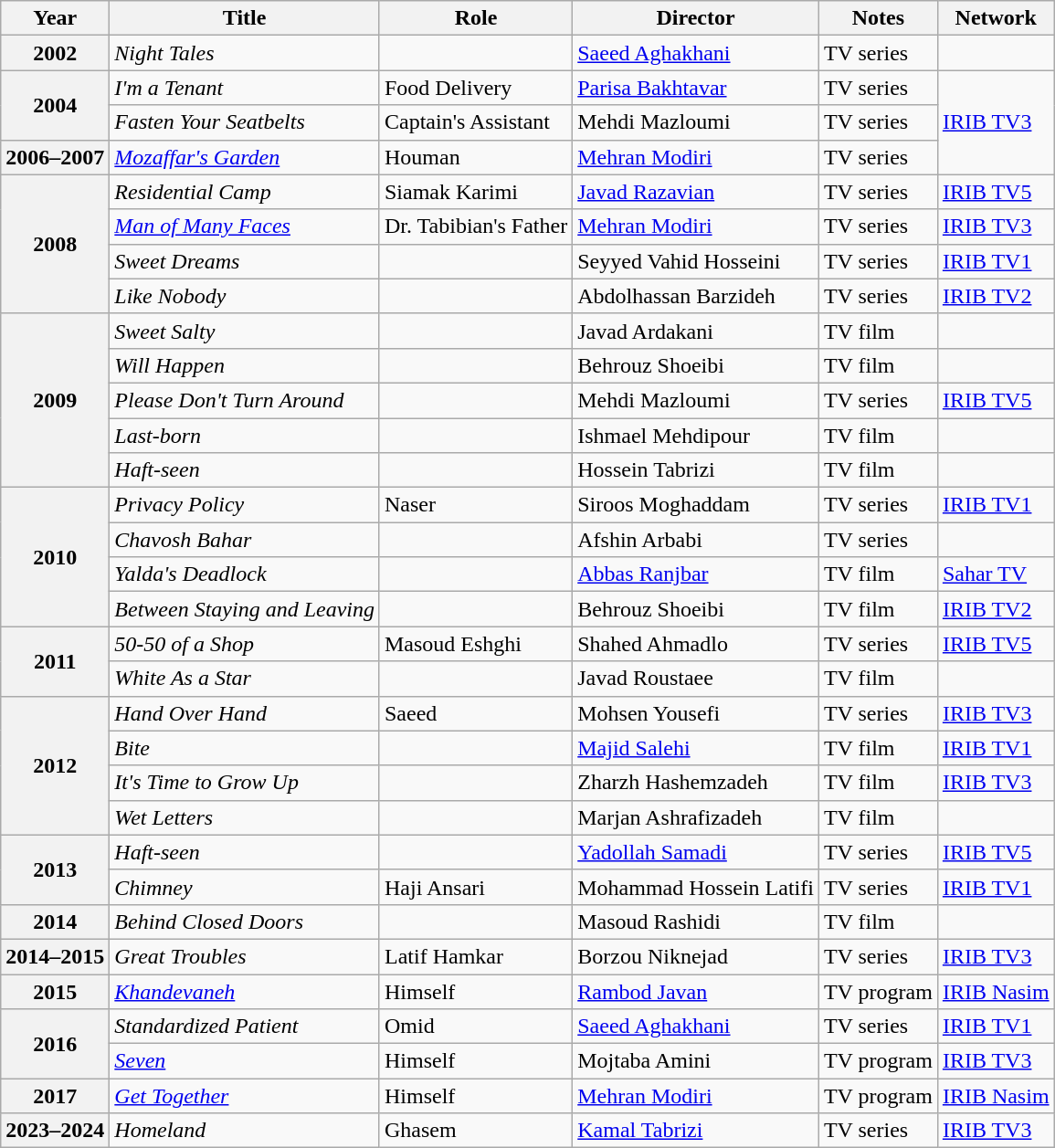<table class="wikitable plainrowheaders sortable"  style=font-size:100%>
<tr>
<th scope="col">Year</th>
<th scope="col">Title</th>
<th scope="col">Role</th>
<th scope="col">Director</th>
<th scope="col" class="unsortable">Notes</th>
<th scope="col" class="unsortable">Network</th>
</tr>
<tr>
<th scope=row>2002</th>
<td><em>Night Tales</em></td>
<td></td>
<td><a href='#'>Saeed Aghakhani</a></td>
<td>TV series</td>
<td></td>
</tr>
<tr>
<th scope=row rowspan="2">2004</th>
<td><em>I'm a Tenant</em></td>
<td>Food Delivery</td>
<td><a href='#'>Parisa Bakhtavar</a></td>
<td>TV series</td>
<td rowspan="3"><a href='#'>IRIB TV3</a></td>
</tr>
<tr>
<td><em>Fasten Your Seatbelts</em></td>
<td>Captain's Assistant</td>
<td>Mehdi Mazloumi</td>
<td>TV series</td>
</tr>
<tr>
<th scope=row>2006–2007</th>
<td><em><a href='#'>Mozaffar's Garden</a></em></td>
<td>Houman</td>
<td><a href='#'>Mehran Modiri</a></td>
<td>TV series</td>
</tr>
<tr>
<th scope=row rowspan="4">2008</th>
<td><em>Residential Camp</em></td>
<td>Siamak Karimi</td>
<td><a href='#'>Javad Razavian</a></td>
<td>TV series</td>
<td><a href='#'>IRIB TV5</a></td>
</tr>
<tr>
<td><a href='#'><em>Man of Many Faces</em></a></td>
<td>Dr. Tabibian's Father</td>
<td><a href='#'>Mehran Modiri</a></td>
<td>TV series</td>
<td><a href='#'>IRIB TV3</a></td>
</tr>
<tr>
<td><em>Sweet Dreams</em></td>
<td></td>
<td>Seyyed Vahid Hosseini</td>
<td>TV series</td>
<td><a href='#'>IRIB TV1</a></td>
</tr>
<tr>
<td><em>Like Nobody</em></td>
<td></td>
<td>Abdolhassan Barzideh</td>
<td>TV series</td>
<td><a href='#'>IRIB TV2</a></td>
</tr>
<tr>
<th scope=row rowspan="5">2009</th>
<td><em>Sweet Salty</em></td>
<td></td>
<td>Javad Ardakani</td>
<td>TV film</td>
<td></td>
</tr>
<tr>
<td><em>Will Happen</em></td>
<td></td>
<td>Behrouz Shoeibi</td>
<td>TV film</td>
<td></td>
</tr>
<tr>
<td><em>Please Don't Turn Around</em></td>
<td></td>
<td>Mehdi Mazloumi</td>
<td>TV series</td>
<td><a href='#'>IRIB TV5</a></td>
</tr>
<tr>
<td><em>Last-born</em></td>
<td></td>
<td>Ishmael Mehdipour</td>
<td>TV film</td>
<td></td>
</tr>
<tr>
<td><em>Haft-seen</em></td>
<td></td>
<td>Hossein Tabrizi</td>
<td>TV film</td>
<td></td>
</tr>
<tr>
<th scope=row rowspan="4">2010</th>
<td><em>Privacy Policy</em></td>
<td>Naser</td>
<td>Siroos Moghaddam</td>
<td>TV series</td>
<td><a href='#'>IRIB TV1</a></td>
</tr>
<tr>
<td><em>Chavosh Bahar</em></td>
<td></td>
<td>Afshin Arbabi</td>
<td>TV series</td>
<td></td>
</tr>
<tr>
<td><em>Yalda's Deadlock</em></td>
<td></td>
<td><a href='#'>Abbas Ranjbar</a></td>
<td>TV film</td>
<td><a href='#'>Sahar TV</a></td>
</tr>
<tr>
<td><em>Between Staying and Leaving</em></td>
<td></td>
<td>Behrouz Shoeibi</td>
<td>TV film</td>
<td><a href='#'>IRIB TV2</a></td>
</tr>
<tr>
<th scope=row rowspan="2">2011</th>
<td><em>50-50 of a Shop</em></td>
<td>Masoud Eshghi</td>
<td>Shahed Ahmadlo</td>
<td>TV series</td>
<td><a href='#'>IRIB TV5</a></td>
</tr>
<tr>
<td><em>White As a Star</em></td>
<td></td>
<td>Javad Roustaee</td>
<td>TV film</td>
<td></td>
</tr>
<tr>
<th scope=row rowspan="4">2012</th>
<td><em>Hand Over Hand</em></td>
<td>Saeed</td>
<td>Mohsen Yousefi</td>
<td>TV series</td>
<td><a href='#'>IRIB TV3</a></td>
</tr>
<tr>
<td><em>Bite</em></td>
<td></td>
<td><a href='#'>Majid Salehi</a></td>
<td>TV film</td>
<td><a href='#'>IRIB TV1</a></td>
</tr>
<tr>
<td><em>It's Time to Grow Up</em></td>
<td></td>
<td>Zharzh Hashemzadeh</td>
<td>TV film</td>
<td><a href='#'>IRIB TV3</a></td>
</tr>
<tr>
<td><em>Wet Letters</em></td>
<td></td>
<td>Marjan Ashrafizadeh</td>
<td>TV film</td>
<td></td>
</tr>
<tr>
<th scope=row rowspan="2">2013</th>
<td><em>Haft-seen</em></td>
<td></td>
<td><a href='#'>Yadollah Samadi</a></td>
<td>TV series</td>
<td><a href='#'>IRIB TV5</a></td>
</tr>
<tr>
<td><em>Chimney</em></td>
<td>Haji Ansari</td>
<td>Mohammad Hossein Latifi</td>
<td>TV series</td>
<td><a href='#'>IRIB TV1</a></td>
</tr>
<tr>
<th scope=row>2014</th>
<td><em>Behind Closed Doors</em></td>
<td></td>
<td>Masoud Rashidi</td>
<td>TV film</td>
<td></td>
</tr>
<tr>
<th scope=row>2014–2015</th>
<td><em>Great Troubles</em></td>
<td>Latif Hamkar</td>
<td>Borzou Niknejad</td>
<td>TV series</td>
<td><a href='#'>IRIB TV3</a></td>
</tr>
<tr>
<th scope=row>2015</th>
<td><em><a href='#'>Khandevaneh</a></em></td>
<td>Himself</td>
<td><a href='#'>Rambod Javan</a></td>
<td>TV program</td>
<td><a href='#'>IRIB Nasim</a></td>
</tr>
<tr>
<th scope=row rowspan="2">2016</th>
<td><em>Standardized Patient</em></td>
<td>Omid</td>
<td><a href='#'>Saeed Aghakhani</a></td>
<td>TV series</td>
<td><a href='#'>IRIB TV1</a></td>
</tr>
<tr>
<td><em><a href='#'>Seven</a></em></td>
<td>Himself</td>
<td>Mojtaba Amini</td>
<td>TV program</td>
<td><a href='#'>IRIB TV3</a></td>
</tr>
<tr>
<th scope=row>2017</th>
<td><em><a href='#'>Get Together</a></em></td>
<td>Himself</td>
<td><a href='#'>Mehran Modiri</a></td>
<td>TV program</td>
<td><a href='#'>IRIB Nasim</a></td>
</tr>
<tr>
<th scope=row>2023–2024</th>
<td><em>Homeland</em></td>
<td>Ghasem</td>
<td><a href='#'>Kamal Tabrizi</a></td>
<td>TV series</td>
<td><a href='#'>IRIB TV3</a></td>
</tr>
</table>
